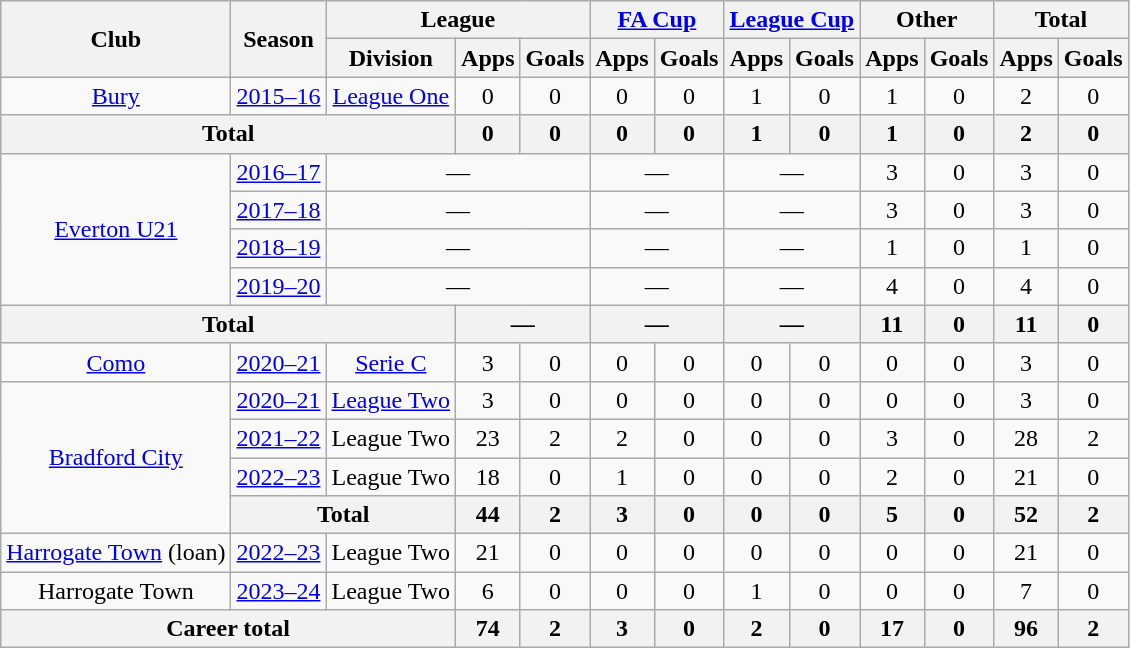<table class="wikitable" style="text-align: center;">
<tr>
<th rowspan="2">Club</th>
<th rowspan="2">Season</th>
<th colspan="3">League</th>
<th colspan="2"><a href='#'>FA Cup</a></th>
<th colspan="2"><a href='#'>League Cup</a></th>
<th colspan="2">Other</th>
<th colspan="2">Total</th>
</tr>
<tr>
<th>Division</th>
<th>Apps</th>
<th>Goals</th>
<th>Apps</th>
<th>Goals</th>
<th>Apps</th>
<th>Goals</th>
<th>Apps</th>
<th>Goals</th>
<th>Apps</th>
<th>Goals</th>
</tr>
<tr>
<td><a href='#'>Bury</a></td>
<td><a href='#'>2015–16</a></td>
<td><a href='#'>League One</a></td>
<td>0</td>
<td>0</td>
<td>0</td>
<td>0</td>
<td>1</td>
<td>0</td>
<td>1</td>
<td>0</td>
<td>2</td>
<td>0</td>
</tr>
<tr>
<th colspan="3">Total</th>
<th>0</th>
<th>0</th>
<th>0</th>
<th>0</th>
<th>1</th>
<th>0</th>
<th>1</th>
<th>0</th>
<th>2</th>
<th>0</th>
</tr>
<tr>
<td rowspan='4'><a href='#'>Everton U21</a></td>
<td><a href='#'>2016–17</a></td>
<td colspan=3>—</td>
<td colspan="2">—</td>
<td colspan="2">—</td>
<td>3</td>
<td>0</td>
<td>3</td>
<td>0</td>
</tr>
<tr>
<td><a href='#'>2017–18</a></td>
<td colspan=3>—</td>
<td colspan="2">—</td>
<td colspan="2">—</td>
<td>3</td>
<td>0</td>
<td>3</td>
<td>0</td>
</tr>
<tr>
<td><a href='#'>2018–19</a></td>
<td colspan=3>—</td>
<td colspan="2">—</td>
<td colspan="2">—</td>
<td>1</td>
<td>0</td>
<td>1</td>
<td>0</td>
</tr>
<tr>
<td><a href='#'>2019–20</a></td>
<td colspan=3>—</td>
<td colspan="2">—</td>
<td colspan="2">—</td>
<td>4</td>
<td>0</td>
<td>4</td>
<td>0</td>
</tr>
<tr>
<th colspan="3">Total</th>
<th colspan="2">—</th>
<th colspan="2">—</th>
<th colspan="2">—</th>
<th>11</th>
<th>0</th>
<th>11</th>
<th>0</th>
</tr>
<tr>
<td><a href='#'>Como</a></td>
<td><a href='#'>2020–21</a></td>
<td><a href='#'>Serie C</a></td>
<td>3</td>
<td>0</td>
<td>0</td>
<td>0</td>
<td>0</td>
<td>0</td>
<td>0</td>
<td>0</td>
<td>3</td>
<td>0</td>
</tr>
<tr>
<td rowspan="4"><a href='#'>Bradford City</a></td>
<td><a href='#'>2020–21</a></td>
<td><a href='#'>League Two</a></td>
<td>3</td>
<td>0</td>
<td>0</td>
<td>0</td>
<td>0</td>
<td>0</td>
<td>0</td>
<td>0</td>
<td>3</td>
<td>0</td>
</tr>
<tr>
<td><a href='#'>2021–22</a></td>
<td>League Two</td>
<td>23</td>
<td>2</td>
<td>2</td>
<td>0</td>
<td>0</td>
<td>0</td>
<td>3</td>
<td>0</td>
<td>28</td>
<td>2</td>
</tr>
<tr>
<td><a href='#'>2022–23</a></td>
<td>League Two</td>
<td>18</td>
<td>0</td>
<td>1</td>
<td>0</td>
<td>0</td>
<td>0</td>
<td>2</td>
<td>0</td>
<td>21</td>
<td>0</td>
</tr>
<tr>
<th colspan="2">Total</th>
<th>44</th>
<th>2</th>
<th>3</th>
<th>0</th>
<th>0</th>
<th>0</th>
<th>5</th>
<th>0</th>
<th>52</th>
<th>2</th>
</tr>
<tr>
<td><a href='#'>Harrogate Town</a> (loan)</td>
<td><a href='#'>2022–23</a></td>
<td>League Two</td>
<td>21</td>
<td>0</td>
<td>0</td>
<td>0</td>
<td>0</td>
<td>0</td>
<td>0</td>
<td>0</td>
<td>21</td>
<td>0</td>
</tr>
<tr>
<td>Harrogate Town</td>
<td><a href='#'>2023–24</a></td>
<td>League Two</td>
<td>6</td>
<td>0</td>
<td>0</td>
<td>0</td>
<td>1</td>
<td>0</td>
<td>0</td>
<td>0</td>
<td>7</td>
<td>0</td>
</tr>
<tr>
<th colspan="3">Career total</th>
<th>74</th>
<th>2</th>
<th>3</th>
<th>0</th>
<th>2</th>
<th>0</th>
<th>17</th>
<th>0</th>
<th>96</th>
<th>2</th>
</tr>
</table>
